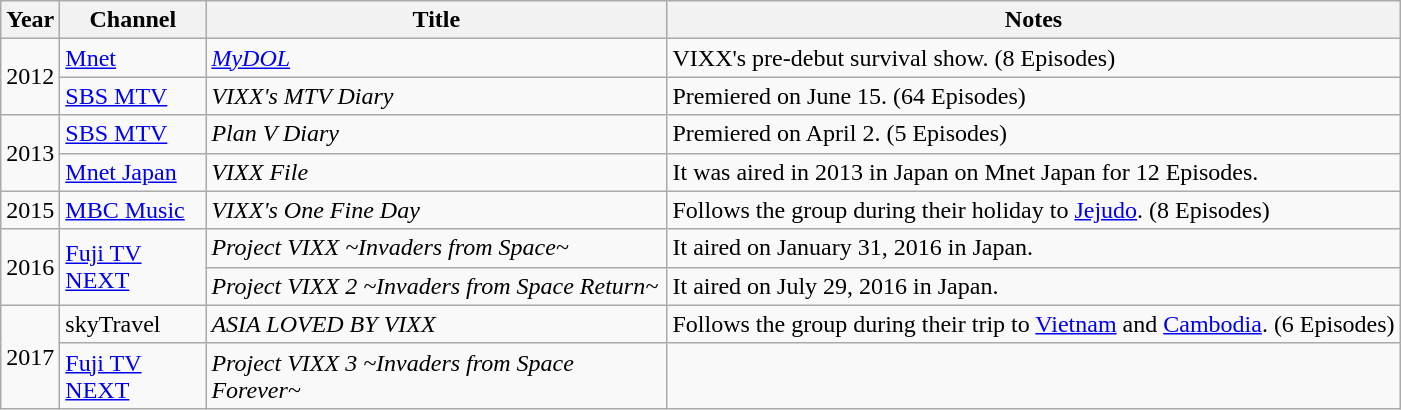<table class="wikitable">
<tr>
<th>Year</th>
<th width="90">Channel</th>
<th width="300">Title</th>
<th>Notes</th>
</tr>
<tr>
<td rowspan=2>2012</td>
<td><a href='#'>Mnet</a></td>
<td><em><a href='#'>MyDOL</a></em></td>
<td>VIXX's pre-debut survival show. (8 Episodes)</td>
</tr>
<tr>
<td><a href='#'>SBS MTV</a></td>
<td><em>VIXX's MTV Diary</em></td>
<td>Premiered on June 15. (64 Episodes)</td>
</tr>
<tr>
<td rowspan=2>2013</td>
<td><a href='#'>SBS MTV</a></td>
<td><em>Plan V Diary</em></td>
<td>Premiered on April 2. (5 Episodes)</td>
</tr>
<tr>
<td><a href='#'>Mnet Japan</a></td>
<td><em>VIXX File</em></td>
<td>It was aired in 2013 in Japan on Mnet Japan for 12 Episodes.</td>
</tr>
<tr>
<td>2015</td>
<td><a href='#'>MBC Music</a></td>
<td><em>VIXX's One Fine Day</em></td>
<td>Follows the group during their holiday to <a href='#'>Jejudo</a>. (8 Episodes)</td>
</tr>
<tr>
<td rowspan=2>2016</td>
<td rowspan=2><a href='#'>Fuji TV NEXT</a></td>
<td><em>Project VIXX ~Invaders from Space~</em></td>
<td>It aired on January 31, 2016 in Japan.</td>
</tr>
<tr>
<td><em>Project VIXX 2 ~Invaders from Space Return~</em></td>
<td>It aired on July 29, 2016 in Japan.</td>
</tr>
<tr>
<td rowspan=2>2017</td>
<td>skyTravel</td>
<td><em>ASIA LOVED BY VIXX</em></td>
<td>Follows the group during their trip to <a href='#'>Vietnam</a> and <a href='#'>Cambodia</a>. (6 Episodes)</td>
</tr>
<tr>
<td><a href='#'>Fuji TV NEXT</a></td>
<td><em>Project VIXX 3 ~Invaders from Space Forever~</em></td>
<td></td>
</tr>
</table>
